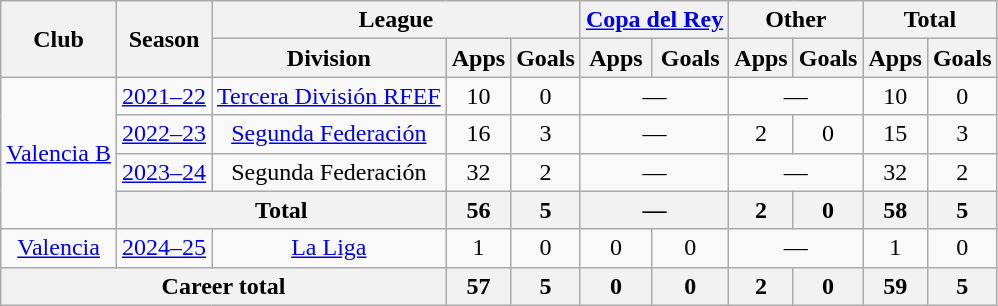<table class=wikitable style=text-align:center>
<tr>
<th rowspan="2">Club</th>
<th rowspan="2">Season</th>
<th colspan="3">League</th>
<th colspan="2"><a href='#'>Copa del Rey</a></th>
<th colspan="2">Other</th>
<th colspan="2">Total</th>
</tr>
<tr>
<th>Division</th>
<th>Apps</th>
<th>Goals</th>
<th>Apps</th>
<th>Goals</th>
<th>Apps</th>
<th>Goals</th>
<th>Apps</th>
<th>Goals</th>
</tr>
<tr>
<td rowspan="4"><a href='#'>Valencia B</a></td>
<td><a href='#'>2021–22</a></td>
<td><a href='#'>Tercera División RFEF</a></td>
<td>10</td>
<td>0</td>
<td colspan="2">—</td>
<td colspan="2">—</td>
<td>10</td>
<td>0</td>
</tr>
<tr>
<td><a href='#'>2022–23</a></td>
<td><a href='#'>Segunda Federación</a></td>
<td>16</td>
<td>3</td>
<td colspan="2">—</td>
<td>2</td>
<td>0</td>
<td>15</td>
<td>3</td>
</tr>
<tr>
<td><a href='#'>2023–24</a></td>
<td>Segunda Federación</td>
<td>32</td>
<td>2</td>
<td colspan="2">—</td>
<td colspan="2">—</td>
<td>32</td>
<td>2</td>
</tr>
<tr>
<th colspan="2">Total</th>
<th>56</th>
<th>5</th>
<th colspan="2">—</th>
<th>2</th>
<th>0</th>
<th>58</th>
<th>5</th>
</tr>
<tr>
<td><a href='#'>Valencia</a></td>
<td><a href='#'>2024–25</a></td>
<td><a href='#'>La Liga</a></td>
<td>1</td>
<td>0</td>
<td>0</td>
<td>0</td>
<td colspan="2">—</td>
<td>1</td>
<td>0</td>
</tr>
<tr>
<th colspan="3">Career total</th>
<th>57</th>
<th>5</th>
<th>0</th>
<th>0</th>
<th>2</th>
<th>0</th>
<th>59</th>
<th>5</th>
</tr>
</table>
